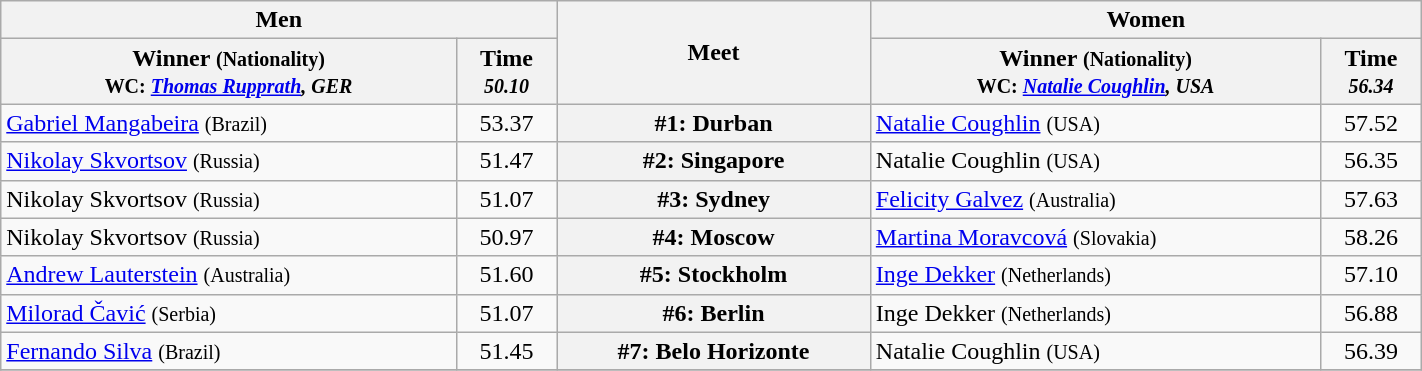<table class=wikitable width="75%">
<tr>
<th colspan="2">Men</th>
<th rowspan="2">Meet</th>
<th colspan="2">Women</th>
</tr>
<tr>
<th>Winner <small>(Nationality)<br> WC: <em><a href='#'>Thomas Rupprath</a>, GER</em></small></th>
<th>Time <br><small> <em>50.10</em> </small></th>
<th>Winner <small>(Nationality)<br>WC: <em><a href='#'>Natalie Coughlin</a>, USA</em></small></th>
<th>Time<br><small><em>56.34</em></small></th>
</tr>
<tr>
<td> <a href='#'>Gabriel Mangabeira</a> <small>(Brazil)</small></td>
<td align=center>53.37</td>
<th>#1: Durban</th>
<td> <a href='#'>Natalie Coughlin</a> <small>(USA)</small></td>
<td align=center>57.52</td>
</tr>
<tr>
<td> <a href='#'>Nikolay Skvortsov</a> <small>(Russia)</small></td>
<td align=center>51.47</td>
<th>#2: Singapore</th>
<td> Natalie Coughlin <small>(USA)</small></td>
<td align=center>56.35</td>
</tr>
<tr>
<td> Nikolay Skvortsov <small>(Russia)</small></td>
<td align=center>51.07</td>
<th>#3: Sydney</th>
<td> <a href='#'>Felicity Galvez</a> <small>(Australia)</small></td>
<td align=center>57.63</td>
</tr>
<tr>
<td> Nikolay Skvortsov <small>(Russia)</small></td>
<td align=center>50.97</td>
<th>#4: Moscow</th>
<td> <a href='#'>Martina Moravcová</a> <small>(Slovakia)</small></td>
<td align=center>58.26</td>
</tr>
<tr>
<td> <a href='#'>Andrew Lauterstein</a> <small>(Australia)</small></td>
<td align=center>51.60</td>
<th>#5: Stockholm</th>
<td> <a href='#'>Inge Dekker</a> <small>(Netherlands)</small></td>
<td align=center>57.10</td>
</tr>
<tr>
<td> <a href='#'>Milorad Čavić</a> <small>(Serbia)</small></td>
<td align=center>51.07</td>
<th>#6: Berlin</th>
<td> Inge Dekker <small>(Netherlands)</small></td>
<td align=center>56.88</td>
</tr>
<tr>
<td> <a href='#'>Fernando Silva</a> <small>(Brazil)</small></td>
<td align=center>51.45</td>
<th>#7: Belo Horizonte</th>
<td> Natalie Coughlin <small>(USA)</small></td>
<td align=center>56.39</td>
</tr>
<tr>
</tr>
</table>
